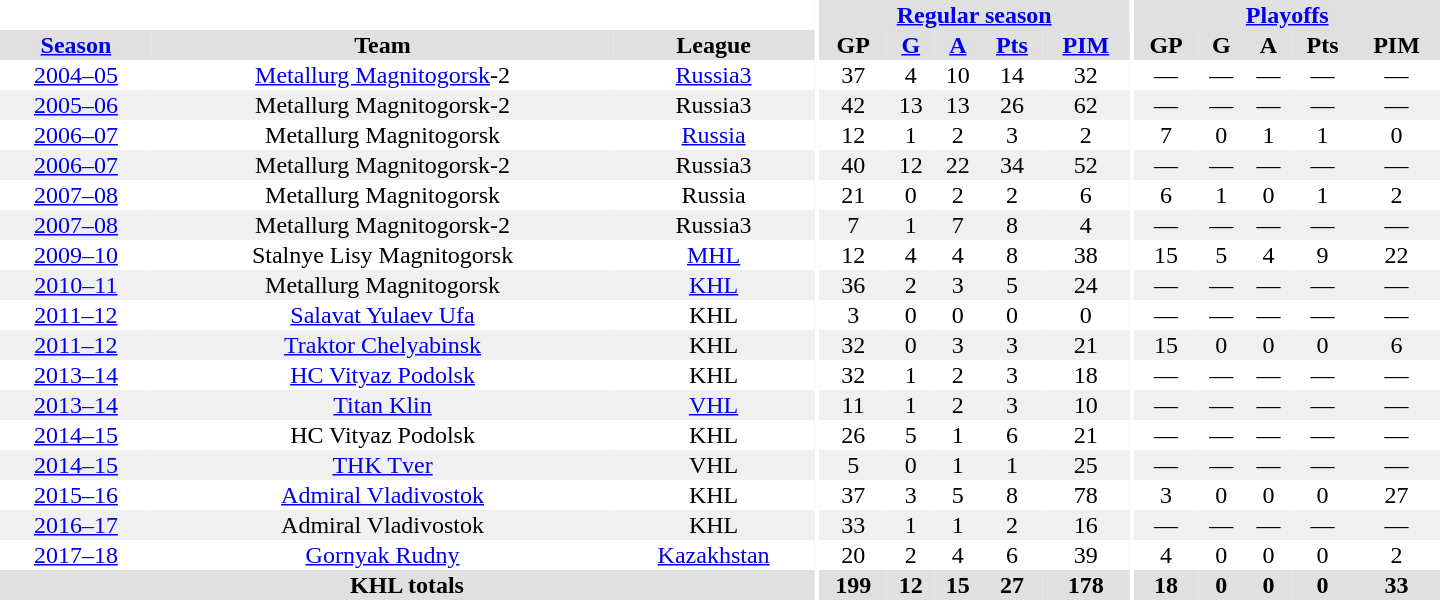<table border="0" cellpadding="1" cellspacing="0" style="text-align:center; width:60em">
<tr bgcolor="#e0e0e0">
<th colspan="3" bgcolor="#ffffff"></th>
<th rowspan="99" bgcolor="#ffffff"></th>
<th colspan="5"><a href='#'>Regular season</a></th>
<th rowspan="99" bgcolor="#ffffff"></th>
<th colspan="5"><a href='#'>Playoffs</a></th>
</tr>
<tr bgcolor="#e0e0e0">
<th><a href='#'>Season</a></th>
<th>Team</th>
<th>League</th>
<th>GP</th>
<th><a href='#'>G</a></th>
<th><a href='#'>A</a></th>
<th><a href='#'>Pts</a></th>
<th><a href='#'>PIM</a></th>
<th>GP</th>
<th>G</th>
<th>A</th>
<th>Pts</th>
<th>PIM</th>
</tr>
<tr>
<td><a href='#'>2004–05</a></td>
<td><a href='#'>Metallurg Magnitogorsk</a>-2</td>
<td><a href='#'>Russia3</a></td>
<td>37</td>
<td>4</td>
<td>10</td>
<td>14</td>
<td>32</td>
<td>—</td>
<td>—</td>
<td>—</td>
<td>—</td>
<td>—</td>
</tr>
<tr bgcolor="#f0f0f0">
<td><a href='#'>2005–06</a></td>
<td>Metallurg Magnitogorsk-2</td>
<td>Russia3</td>
<td>42</td>
<td>13</td>
<td>13</td>
<td>26</td>
<td>62</td>
<td>—</td>
<td>—</td>
<td>—</td>
<td>—</td>
<td>—</td>
</tr>
<tr>
<td><a href='#'>2006–07</a></td>
<td>Metallurg Magnitogorsk</td>
<td><a href='#'>Russia</a></td>
<td>12</td>
<td>1</td>
<td>2</td>
<td>3</td>
<td>2</td>
<td>7</td>
<td>0</td>
<td>1</td>
<td>1</td>
<td>0</td>
</tr>
<tr bgcolor="#f0f0f0">
<td><a href='#'>2006–07</a></td>
<td>Metallurg Magnitogorsk-2</td>
<td>Russia3</td>
<td>40</td>
<td>12</td>
<td>22</td>
<td>34</td>
<td>52</td>
<td>—</td>
<td>—</td>
<td>—</td>
<td>—</td>
<td>—</td>
</tr>
<tr>
<td><a href='#'>2007–08</a></td>
<td>Metallurg Magnitogorsk</td>
<td>Russia</td>
<td>21</td>
<td>0</td>
<td>2</td>
<td>2</td>
<td>6</td>
<td>6</td>
<td>1</td>
<td>0</td>
<td>1</td>
<td>2</td>
</tr>
<tr bgcolor="#f0f0f0">
<td><a href='#'>2007–08</a></td>
<td>Metallurg Magnitogorsk-2</td>
<td>Russia3</td>
<td>7</td>
<td>1</td>
<td>7</td>
<td>8</td>
<td>4</td>
<td>—</td>
<td>—</td>
<td>—</td>
<td>—</td>
<td>—</td>
</tr>
<tr>
<td><a href='#'>2009–10</a></td>
<td>Stalnye Lisy Magnitogorsk</td>
<td><a href='#'>MHL</a></td>
<td>12</td>
<td>4</td>
<td>4</td>
<td>8</td>
<td>38</td>
<td>15</td>
<td>5</td>
<td>4</td>
<td>9</td>
<td>22</td>
</tr>
<tr bgcolor="#f0f0f0">
<td><a href='#'>2010–11</a></td>
<td>Metallurg Magnitogorsk</td>
<td><a href='#'>KHL</a></td>
<td>36</td>
<td>2</td>
<td>3</td>
<td>5</td>
<td>24</td>
<td>—</td>
<td>—</td>
<td>—</td>
<td>—</td>
<td>—</td>
</tr>
<tr>
<td><a href='#'>2011–12</a></td>
<td><a href='#'>Salavat Yulaev Ufa</a></td>
<td>KHL</td>
<td>3</td>
<td>0</td>
<td>0</td>
<td>0</td>
<td>0</td>
<td>—</td>
<td>—</td>
<td>—</td>
<td>—</td>
<td>—</td>
</tr>
<tr bgcolor="#f0f0f0">
<td><a href='#'>2011–12</a></td>
<td><a href='#'>Traktor Chelyabinsk</a></td>
<td>KHL</td>
<td>32</td>
<td>0</td>
<td>3</td>
<td>3</td>
<td>21</td>
<td>15</td>
<td>0</td>
<td>0</td>
<td>0</td>
<td>6</td>
</tr>
<tr>
<td><a href='#'>2013–14</a></td>
<td><a href='#'>HC Vityaz Podolsk</a></td>
<td>KHL</td>
<td>32</td>
<td>1</td>
<td>2</td>
<td>3</td>
<td>18</td>
<td>—</td>
<td>—</td>
<td>—</td>
<td>—</td>
<td>—</td>
</tr>
<tr bgcolor="#f0f0f0">
<td><a href='#'>2013–14</a></td>
<td><a href='#'>Titan Klin</a></td>
<td><a href='#'>VHL</a></td>
<td>11</td>
<td>1</td>
<td>2</td>
<td>3</td>
<td>10</td>
<td>—</td>
<td>—</td>
<td>—</td>
<td>—</td>
<td>—</td>
</tr>
<tr>
<td><a href='#'>2014–15</a></td>
<td>HC Vityaz Podolsk</td>
<td>KHL</td>
<td>26</td>
<td>5</td>
<td>1</td>
<td>6</td>
<td>21</td>
<td>—</td>
<td>—</td>
<td>—</td>
<td>—</td>
<td>—</td>
</tr>
<tr bgcolor="#f0f0f0">
<td><a href='#'>2014–15</a></td>
<td><a href='#'>THK Tver</a></td>
<td>VHL</td>
<td>5</td>
<td>0</td>
<td>1</td>
<td>1</td>
<td>25</td>
<td>—</td>
<td>—</td>
<td>—</td>
<td>—</td>
<td>—</td>
</tr>
<tr>
<td><a href='#'>2015–16</a></td>
<td><a href='#'>Admiral Vladivostok</a></td>
<td>KHL</td>
<td>37</td>
<td>3</td>
<td>5</td>
<td>8</td>
<td>78</td>
<td>3</td>
<td>0</td>
<td>0</td>
<td>0</td>
<td>27</td>
</tr>
<tr bgcolor="#f0f0f0">
<td><a href='#'>2016–17</a></td>
<td>Admiral Vladivostok</td>
<td>KHL</td>
<td>33</td>
<td>1</td>
<td>1</td>
<td>2</td>
<td>16</td>
<td>—</td>
<td>—</td>
<td>—</td>
<td>—</td>
<td>—</td>
</tr>
<tr>
<td><a href='#'>2017–18</a></td>
<td><a href='#'>Gornyak Rudny</a></td>
<td><a href='#'>Kazakhstan</a></td>
<td>20</td>
<td>2</td>
<td>4</td>
<td>6</td>
<td>39</td>
<td>4</td>
<td>0</td>
<td>0</td>
<td>0</td>
<td>2</td>
</tr>
<tr>
</tr>
<tr ALIGN="center" bgcolor="#e0e0e0">
<th colspan="3">KHL totals</th>
<th ALIGN="center">199</th>
<th ALIGN="center">12</th>
<th ALIGN="center">15</th>
<th ALIGN="center">27</th>
<th ALIGN="center">178</th>
<th ALIGN="center">18</th>
<th ALIGN="center">0</th>
<th ALIGN="center">0</th>
<th ALIGN="center">0</th>
<th ALIGN="center">33</th>
</tr>
</table>
